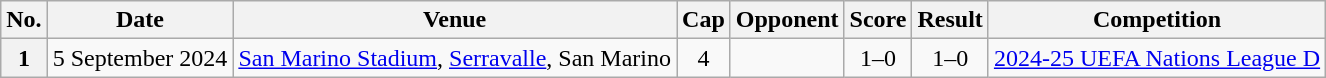<table class="wikitable sortable plainrowheaders">
<tr>
<th scope="col">No.</th>
<th scope="col">Date</th>
<th scope="col">Venue</th>
<th scope="col">Cap</th>
<th scope="col">Opponent</th>
<th scope="col">Score</th>
<th scope="col">Result</th>
<th scope="col">Competition</th>
</tr>
<tr>
<th scope="row" style="text-align:center">1</th>
<td>5 September 2024</td>
<td><a href='#'>San Marino Stadium</a>, <a href='#'>Serravalle</a>, San Marino</td>
<td align="center">4</td>
<td></td>
<td align="center">1–0</td>
<td align="center">1–0</td>
<td><a href='#'>2024-25 UEFA Nations League D</a></td>
</tr>
</table>
